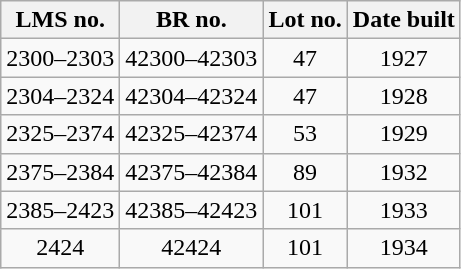<table class="wikitable sortable" style=text-align:center>
<tr>
<th>LMS no.</th>
<th>BR no.</th>
<th>Lot no.</th>
<th>Date built</th>
</tr>
<tr>
<td>2300–2303</td>
<td>42300–42303</td>
<td>47</td>
<td>1927</td>
</tr>
<tr>
<td>2304–2324</td>
<td>42304–42324</td>
<td>47</td>
<td>1928</td>
</tr>
<tr>
<td>2325–2374</td>
<td>42325–42374</td>
<td>53</td>
<td>1929</td>
</tr>
<tr>
<td>2375–2384</td>
<td>42375–42384</td>
<td>89</td>
<td>1932</td>
</tr>
<tr>
<td>2385–2423</td>
<td>42385–42423</td>
<td>101</td>
<td>1933</td>
</tr>
<tr>
<td>2424</td>
<td>42424</td>
<td>101</td>
<td>1934</td>
</tr>
</table>
